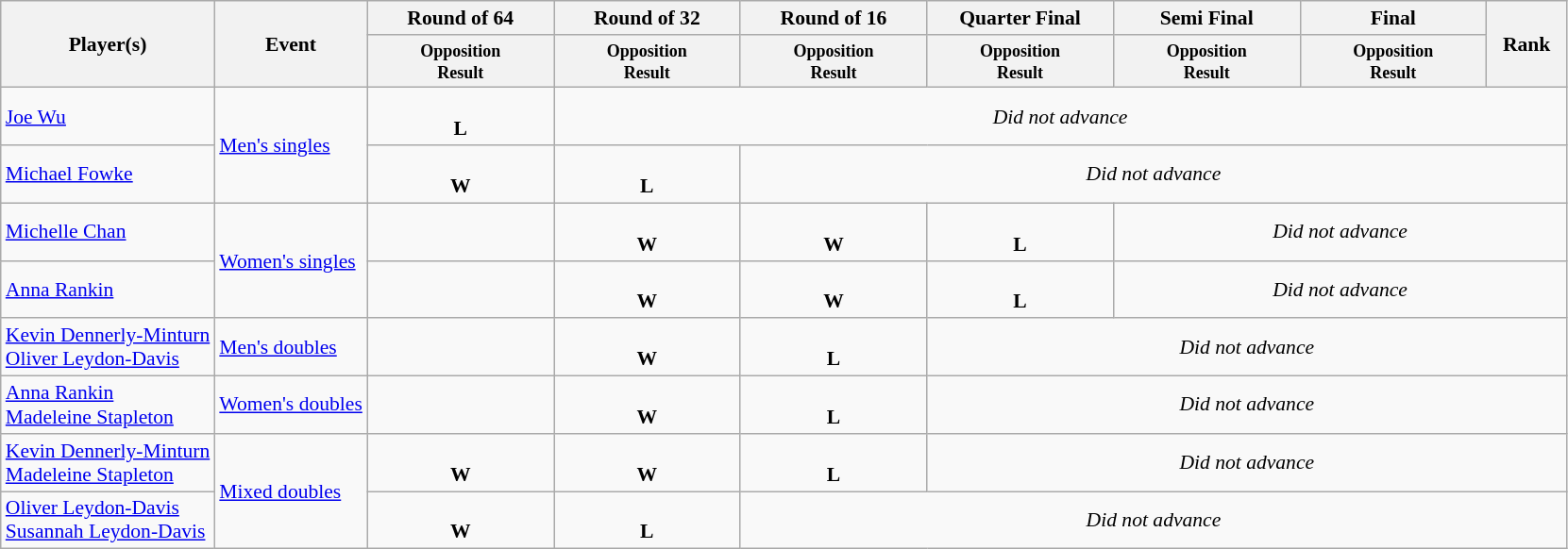<table class="wikitable" style="text-align:center;font-size:90%">
<tr>
<th rowspan="2">Player(s)</th>
<th rowspan="2">Event</th>
<th width=125>Round of 64</th>
<th width=125>Round of 32</th>
<th width=125>Round of 16</th>
<th width=125>Quarter Final</th>
<th width=125>Semi Final</th>
<th width=125>Final</th>
<th rowspan="2" style="width:50px;">Rank</th>
</tr>
<tr>
<th style="line-height:1em"><small>Opposition<br>Result</small></th>
<th style="line-height:1em"><small>Opposition<br>Result</small></th>
<th style="line-height:1em"><small>Opposition<br>Result</small></th>
<th style="line-height:1em"><small>Opposition<br>Result</small></th>
<th style="line-height:1em"><small>Opposition<br>Result</small></th>
<th style="line-height:1em"><small>Opposition<br>Result</small></th>
</tr>
<tr>
<td align=left><a href='#'>Joe Wu</a></td>
<td align=left rowspan="2"><a href='#'>Men's singles</a></td>
<td><br><strong>L</strong>  </td>
<td colspan=6><em>Did not advance</em></td>
</tr>
<tr>
<td align=left><a href='#'>Michael Fowke</a></td>
<td><br><strong>W</strong>  </td>
<td><br><strong>L</strong>  </td>
<td colspan=5><em>Did not advance</em></td>
</tr>
<tr>
<td align=left><a href='#'>Michelle Chan</a></td>
<td align=left rowspan="2"><a href='#'>Women's singles</a></td>
<td></td>
<td><br><strong>W</strong>   </td>
<td><br><strong>W</strong>  </td>
<td><br><strong>L</strong>  </td>
<td colspan=3><em>Did not advance</em></td>
</tr>
<tr>
<td align=left><a href='#'>Anna Rankin</a></td>
<td></td>
<td><br><strong>W</strong>  </td>
<td><br><strong>W</strong>  </td>
<td><br><strong>L</strong>  </td>
<td colspan=3><em>Did not advance</em></td>
</tr>
<tr>
<td align=left><a href='#'>Kevin Dennerly-Minturn</a><br><a href='#'>Oliver Leydon-Davis</a></td>
<td align=left><a href='#'>Men's doubles</a></td>
<td></td>
<td><br><strong>W</strong>  </td>
<td><br><strong>L</strong> </td>
<td colspan=4><em>Did not advance</em></td>
</tr>
<tr>
<td align=left><a href='#'>Anna Rankin</a><br><a href='#'>Madeleine Stapleton</a></td>
<td align=left><a href='#'>Women's doubles</a></td>
<td></td>
<td><br><strong>W</strong>  </td>
<td><br><strong>L</strong>   </td>
<td colspan=4><em>Did not advance</em></td>
</tr>
<tr>
<td align=left><a href='#'>Kevin Dennerly-Minturn</a><br><a href='#'>Madeleine Stapleton</a></td>
<td align=left rowspan=2><a href='#'>Mixed doubles</a></td>
<td><br><strong>W</strong>  </td>
<td><br><strong>W</strong>  </td>
<td><br><strong>L</strong> </td>
<td colspan=4><em>Did not advance</em></td>
</tr>
<tr>
<td align=left><a href='#'>Oliver Leydon-Davis</a><br><a href='#'>Susannah Leydon-Davis</a></td>
<td><br><strong>W</strong>   </td>
<td><br><strong>L</strong>      </td>
<td colspan=5><em>Did not advance</em></td>
</tr>
</table>
